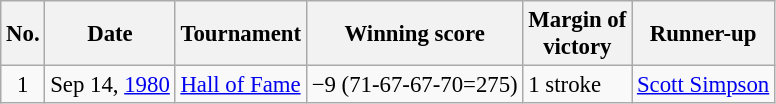<table class="wikitable" style="font-size:95%;">
<tr>
<th>No.</th>
<th>Date</th>
<th>Tournament</th>
<th>Winning score</th>
<th>Margin of<br>victory</th>
<th>Runner-up</th>
</tr>
<tr>
<td align=center>1</td>
<td>Sep 14, <a href='#'>1980</a></td>
<td><a href='#'>Hall of Fame</a></td>
<td>−9 (71-67-67-70=275)</td>
<td>1 stroke</td>
<td> <a href='#'>Scott Simpson</a></td>
</tr>
</table>
